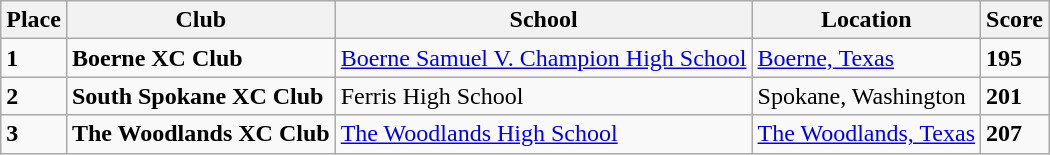<table class="wikitable">
<tr>
<th>Place</th>
<th>Club</th>
<th>School</th>
<th>Location</th>
<th>Score</th>
</tr>
<tr>
<td><strong>1</strong></td>
<td><strong>Boerne XC Club</strong></td>
<td><a href='#'>Boerne Samuel V. Champion High School</a></td>
<td><a href='#'>Boerne, Texas</a></td>
<td><strong>195</strong></td>
</tr>
<tr>
<td><strong>2</strong></td>
<td><strong>South Spokane XC Club</strong></td>
<td>Ferris High School</td>
<td>Spokane, Washington</td>
<td><strong>201</strong></td>
</tr>
<tr>
<td><strong>3</strong></td>
<td><strong>The Woodlands XC Club</strong></td>
<td><a href='#'>The Woodlands High School</a></td>
<td><a href='#'>The Woodlands, Texas</a></td>
<td><strong>207</strong></td>
</tr>
</table>
